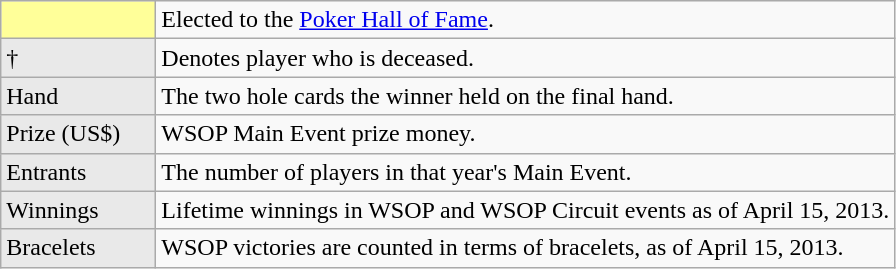<table class="wikitable">
<tr>
<td style="background-color:#FFFF99; width:6em;"></td>
<td>Elected to the <a href='#'>Poker Hall of Fame</a>.</td>
</tr>
<tr>
<td style="background: #E9E9E9;">†</td>
<td>Denotes player who is deceased.</td>
</tr>
<tr>
<td style="background: #E9E9E9;">Hand</td>
<td>The two hole cards the winner held on the final hand.</td>
</tr>
<tr>
<td style="background: #E9E9E9;">Prize (US$)</td>
<td>WSOP Main Event prize money.</td>
</tr>
<tr>
<td style="background: #E9E9E9;">Entrants</td>
<td>The number of players in that year's Main Event.</td>
</tr>
<tr>
<td style="background: #E9E9E9;">Winnings</td>
<td>Lifetime winnings in WSOP and WSOP Circuit events as of April 15, 2013.</td>
</tr>
<tr>
<td style="background: #E9E9E9;">Bracelets</td>
<td>WSOP victories are counted in terms of bracelets, as of April 15, 2013.</td>
</tr>
</table>
